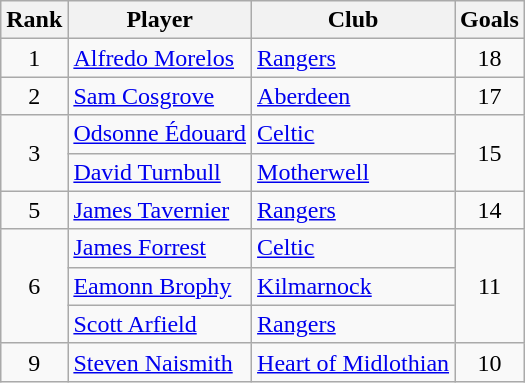<table class="wikitable" style="text-align:center">
<tr>
<th>Rank</th>
<th>Player</th>
<th>Club</th>
<th>Goals</th>
</tr>
<tr>
<td>1</td>
<td align="left"> <a href='#'>Alfredo Morelos</a></td>
<td align="left"><a href='#'>Rangers</a></td>
<td>18</td>
</tr>
<tr>
<td>2</td>
<td align="left"> <a href='#'>Sam Cosgrove</a></td>
<td align="left"><a href='#'>Aberdeen</a></td>
<td>17</td>
</tr>
<tr>
<td rowspan="2">3</td>
<td align="left"> <a href='#'>Odsonne Édouard</a></td>
<td align="left"><a href='#'>Celtic</a></td>
<td rowspan="2">15</td>
</tr>
<tr>
<td align="left"> <a href='#'>David Turnbull</a></td>
<td align="left"><a href='#'>Motherwell</a></td>
</tr>
<tr>
<td>5</td>
<td align="left"> <a href='#'>James Tavernier</a></td>
<td align="left"><a href='#'>Rangers</a></td>
<td>14</td>
</tr>
<tr>
<td rowspan="3">6</td>
<td align="left"> <a href='#'>James Forrest</a></td>
<td align="left"><a href='#'>Celtic</a></td>
<td rowspan="3">11</td>
</tr>
<tr>
<td align="left"> <a href='#'>Eamonn Brophy</a></td>
<td align="left"><a href='#'>Kilmarnock</a></td>
</tr>
<tr>
<td align="left"> <a href='#'>Scott Arfield</a></td>
<td align="left"><a href='#'>Rangers</a></td>
</tr>
<tr>
<td>9</td>
<td align="left"> <a href='#'>Steven Naismith</a></td>
<td align="left"><a href='#'>Heart of Midlothian</a></td>
<td>10</td>
</tr>
</table>
